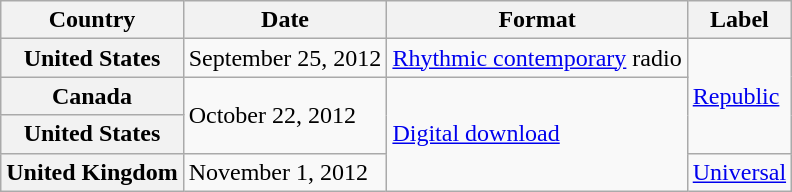<table class="wikitable plainrowheaders">
<tr>
<th>Country</th>
<th>Date</th>
<th>Format</th>
<th>Label</th>
</tr>
<tr>
<th scope="row">United States</th>
<td>September 25, 2012</td>
<td><a href='#'>Rhythmic contemporary</a> radio</td>
<td rowspan="3"><a href='#'>Republic</a></td>
</tr>
<tr>
<th scope="row">Canada</th>
<td rowspan="2">October 22, 2012</td>
<td rowspan="3"><a href='#'>Digital download</a></td>
</tr>
<tr>
<th scope="row">United States</th>
</tr>
<tr>
<th scope="row">United Kingdom</th>
<td>November 1, 2012</td>
<td><a href='#'>Universal</a></td>
</tr>
</table>
